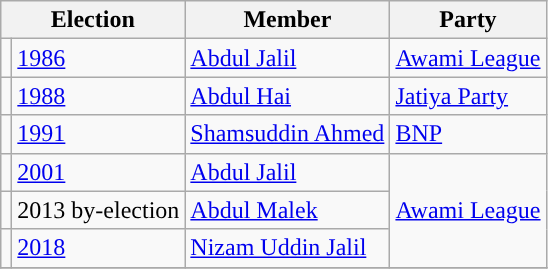<table class="wikitable">
<tr>
<th colspan="2">Election</th>
<th>Member</th>
<th>Party</th>
</tr>
<tr>
<td style="background-color:"></td>
<td><a href='#'>1986</a></td>
<td><a href='#'>Abdul Jalil</a></td>
<td><a href='#'>Awami League</a></td>
</tr>
<tr>
<td style="background-color:"></td>
<td><a href='#'>1988</a></td>
<td><a href='#'>Abdul Hai</a></td>
<td><a href='#'>Jatiya Party</a></td>
</tr>
<tr>
<td style="background-color:"></td>
<td><a href='#'>1991</a></td>
<td><a href='#'>Shamsuddin Ahmed</a></td>
<td><a href='#'>BNP</a></td>
</tr>
<tr>
<td style="background-color:"></td>
<td><a href='#'>2001</a></td>
<td><a href='#'>Abdul Jalil</a></td>
<td rowspan="3"><a href='#'>Awami League</a></td>
</tr>
<tr>
<td style="background-color:"></td>
<td>2013 by-election</td>
<td><a href='#'>Abdul Malek</a></td>
</tr>
<tr>
<td style="background-color:"></td>
<td><a href='#'>2018</a></td>
<td><a href='#'>Nizam Uddin Jalil</a></td>
</tr>
<tr>
</tr>
</table>
